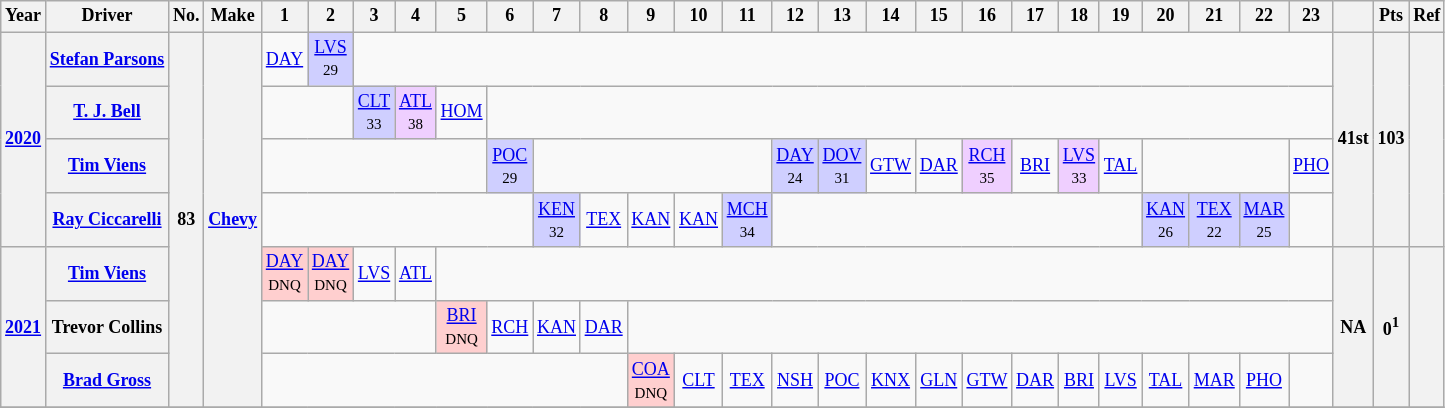<table class="wikitable" style="text-align:center; font-size:75%">
<tr>
<th>Year</th>
<th>Driver</th>
<th>No.</th>
<th>Make</th>
<th>1</th>
<th>2</th>
<th>3</th>
<th>4</th>
<th>5</th>
<th>6</th>
<th>7</th>
<th>8</th>
<th>9</th>
<th>10</th>
<th>11</th>
<th>12</th>
<th>13</th>
<th>14</th>
<th>15</th>
<th>16</th>
<th>17</th>
<th>18</th>
<th>19</th>
<th>20</th>
<th>21</th>
<th>22</th>
<th>23</th>
<th></th>
<th>Pts</th>
<th>Ref</th>
</tr>
<tr>
<th Rowspan=4><a href='#'>2020</a></th>
<th><a href='#'>Stefan Parsons</a></th>
<th rowspan=7>83</th>
<th rowspan=7><a href='#'>Chevy</a></th>
<td><a href='#'>DAY</a></td>
<td style="background:#CFCFFF;"><a href='#'>LVS</a><br><small>29</small></td>
<td colspan=21></td>
<th rowspan=4>41st</th>
<th rowspan=4>103</th>
<th rowspan=4></th>
</tr>
<tr>
<th><a href='#'>T. J. Bell</a></th>
<td colspan=2></td>
<td style="background:#CFCFFF;"><a href='#'>CLT</a><br><small>33</small></td>
<td style="background:#EFCFFF;"><a href='#'>ATL</a><br><small>38</small></td>
<td><a href='#'>HOM</a></td>
<td colspan=18></td>
</tr>
<tr>
<th><a href='#'>Tim Viens</a></th>
<td colspan=5></td>
<td style="background:#CFCFFF;"><a href='#'>POC</a><br><small>29</small></td>
<td colspan=5></td>
<td style="background:#CFCFFF;"><a href='#'>DAY</a><br><small>24</small></td>
<td style="background:#CFCFFF;"><a href='#'>DOV</a><br><small>31</small></td>
<td><a href='#'>GTW</a></td>
<td><a href='#'>DAR</a></td>
<td style="background:#EFCFFF;"><a href='#'>RCH</a><br><small>35</small></td>
<td><a href='#'>BRI</a></td>
<td style="background:#EFCFFF;"><a href='#'>LVS</a><br><small>33</small></td>
<td><a href='#'>TAL</a></td>
<td colspan=3></td>
<td><a href='#'>PHO</a></td>
</tr>
<tr>
<th><a href='#'>Ray Ciccarelli</a></th>
<td colspan=6></td>
<td style="background:#CFCFFF;"><a href='#'>KEN</a><br><small>32</small></td>
<td><a href='#'>TEX</a></td>
<td><a href='#'>KAN</a></td>
<td><a href='#'>KAN</a></td>
<td style="background:#CFCFFF;"><a href='#'>MCH</a><br><small>34</small></td>
<td colspan=8></td>
<td style="background:#CFCFFF;"><a href='#'>KAN</a><br><small>26</small></td>
<td style="background:#CFCFFF;"><a href='#'>TEX</a><br><small>22</small></td>
<td style="background:#CFCFFF;"><a href='#'>MAR</a><br><small>25</small></td>
<td colspan=1></td>
</tr>
<tr>
<th Rowspan=3><a href='#'>2021</a></th>
<th><a href='#'>Tim Viens</a></th>
<td style="background:#FFCFCF;"><a href='#'>DAY</a><br><small>DNQ</small></td>
<td style="background:#FFCFCF;"><a href='#'>DAY</a><br><small>DNQ</small></td>
<td><a href='#'>LVS</a></td>
<td><a href='#'>ATL</a></td>
<td colspan=19></td>
<th Rowspan=3>NA</th>
<th Rowspan=3>0<sup>1</sup></th>
<th Rowspan=3></th>
</tr>
<tr>
<th>Trevor Collins</th>
<td colspan=4></td>
<td style="background:#FFCFCF;"><a href='#'>BRI</a><br><small>DNQ</small></td>
<td><a href='#'>RCH</a></td>
<td><a href='#'>KAN</a></td>
<td><a href='#'>DAR</a></td>
<td colspan=15></td>
</tr>
<tr>
<th><a href='#'>Brad Gross</a></th>
<td colspan=8></td>
<td style="background:#FFCFCF;"><a href='#'>COA</a><br><small>DNQ</small></td>
<td><a href='#'>CLT</a></td>
<td><a href='#'>TEX</a></td>
<td><a href='#'>NSH</a></td>
<td><a href='#'>POC</a></td>
<td><a href='#'>KNX</a></td>
<td><a href='#'>GLN</a></td>
<td><a href='#'>GTW</a></td>
<td><a href='#'>DAR</a></td>
<td><a href='#'>BRI</a></td>
<td><a href='#'>LVS</a></td>
<td><a href='#'>TAL</a></td>
<td><a href='#'>MAR</a></td>
<td><a href='#'>PHO</a></td>
<td colspan=1></td>
</tr>
<tr>
</tr>
</table>
